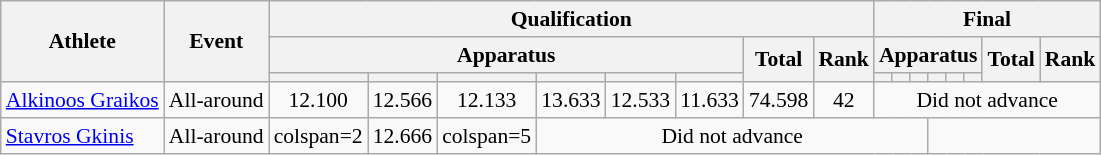<table class="wikitable" style="font-size:90%; text-align:center">
<tr>
<th rowspan="3">Athlete</th>
<th rowspan="3">Event</th>
<th colspan="8">Qualification</th>
<th colspan="8">Final</th>
</tr>
<tr>
<th colspan="6">Apparatus</th>
<th rowspan="2">Total</th>
<th rowspan="2">Rank</th>
<th colspan="6">Apparatus</th>
<th rowspan="2">Total</th>
<th rowspan="2">Rank</th>
</tr>
<tr>
<th></th>
<th></th>
<th></th>
<th></th>
<th></th>
<th></th>
<th></th>
<th></th>
<th></th>
<th></th>
<th></th>
<th></th>
</tr>
<tr>
<td align="left"><a href='#'>Alkinoos Graikos</a></td>
<td align="left">All-around</td>
<td>12.100</td>
<td>12.566</td>
<td>12.133</td>
<td>13.633</td>
<td>12.533</td>
<td>11.633</td>
<td>74.598</td>
<td>42</td>
<td colspan="8">Did not advance</td>
</tr>
<tr>
<td align="left"><a href='#'>Stavros Gkinis</a></td>
<td align="left">All-around</td>
<td>colspan=2 </td>
<td>12.666</td>
<td>colspan=5 </td>
<td colspan="8">Did not advance</td>
</tr>
</table>
